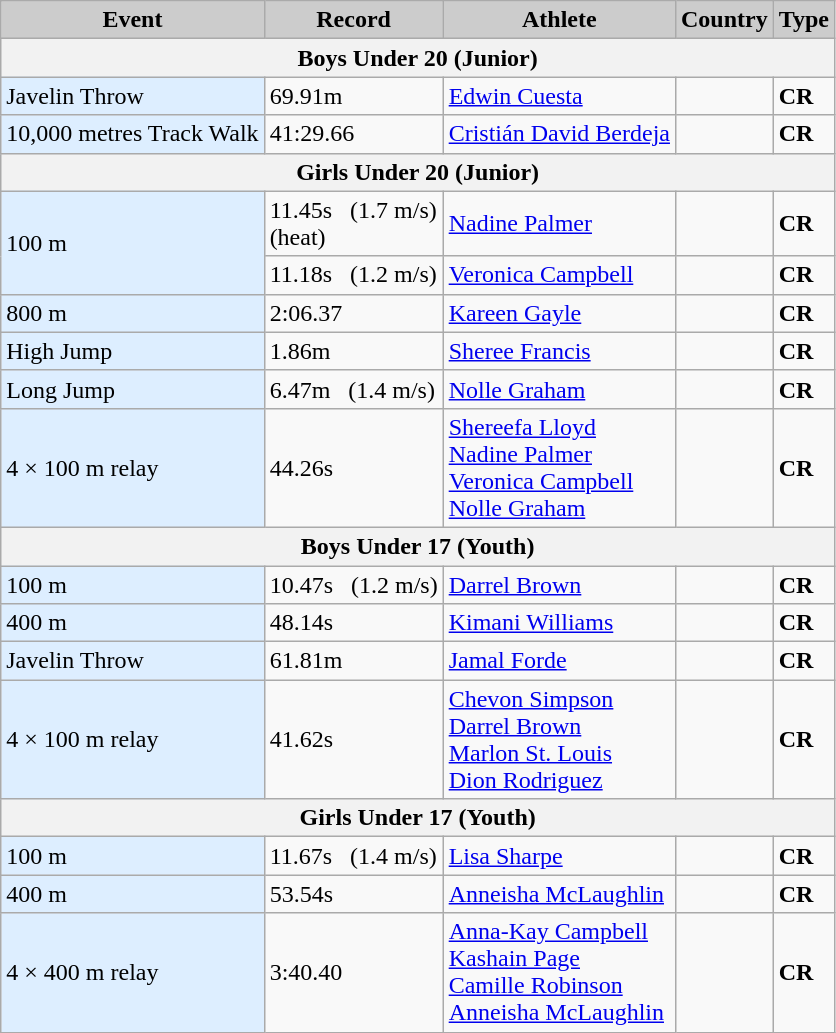<table class="wikitable">
<tr>
<th style="background: #cccccc;">Event</th>
<th style="background: #cccccc;">Record</th>
<th style="background: #cccccc;">Athlete</th>
<th style="background: #cccccc;">Country</th>
<th style="background: #cccccc;">Type</th>
</tr>
<tr>
<th bgcolor="#eeeeee" colspan="5">Boys Under 20 (Junior)</th>
</tr>
<tr>
<td style="background:#def;">Javelin Throw</td>
<td>69.91m</td>
<td><a href='#'>Edwin Cuesta</a></td>
<td></td>
<td><strong>CR</strong></td>
</tr>
<tr>
<td style="background:#def;">10,000 metres Track Walk</td>
<td>41:29.66</td>
<td><a href='#'>Cristián David Berdeja</a></td>
<td></td>
<td><strong>CR</strong></td>
</tr>
<tr>
<th bgcolor="#eeeeee" colspan="5">Girls Under 20 (Junior)</th>
</tr>
<tr>
<td rowspan = "2" style="background:#def;">100 m</td>
<td>11.45s   (1.7 m/s) <br> (heat)</td>
<td><a href='#'>Nadine Palmer</a></td>
<td></td>
<td><strong>CR</strong></td>
</tr>
<tr>
<td>11.18s   (1.2 m/s)</td>
<td><a href='#'>Veronica Campbell</a></td>
<td></td>
<td><strong>CR</strong></td>
</tr>
<tr>
<td style="background:#def;">800 m</td>
<td>2:06.37</td>
<td><a href='#'>Kareen Gayle</a></td>
<td></td>
<td><strong>CR</strong></td>
</tr>
<tr>
<td style="background:#def;">High Jump</td>
<td>1.86m</td>
<td><a href='#'>Sheree Francis</a></td>
<td></td>
<td><strong>CR</strong></td>
</tr>
<tr>
<td style="background:#def;">Long Jump</td>
<td>6.47m   (1.4 m/s)</td>
<td><a href='#'>Nolle Graham</a></td>
<td></td>
<td><strong>CR</strong></td>
</tr>
<tr>
<td style="background:#def;">4 × 100 m relay</td>
<td>44.26s</td>
<td><a href='#'>Shereefa Lloyd</a> <br><a href='#'>Nadine Palmer</a> <br><a href='#'>Veronica Campbell</a> <br><a href='#'>Nolle Graham</a></td>
<td></td>
<td><strong>CR</strong></td>
</tr>
<tr>
<th bgcolor="#eeeeee" colspan="5">Boys Under 17 (Youth)</th>
</tr>
<tr>
<td style="background:#def;">100 m</td>
<td>10.47s   (1.2 m/s)</td>
<td><a href='#'>Darrel Brown</a></td>
<td></td>
<td><strong>CR</strong></td>
</tr>
<tr>
<td style="background:#def;">400 m</td>
<td>48.14s</td>
<td><a href='#'>Kimani Williams</a></td>
<td></td>
<td><strong>CR</strong></td>
</tr>
<tr>
<td style="background:#def;">Javelin Throw</td>
<td>61.81m</td>
<td><a href='#'>Jamal Forde</a></td>
<td></td>
<td><strong>CR</strong></td>
</tr>
<tr>
<td style="background:#def;">4 × 100 m relay</td>
<td>41.62s</td>
<td><a href='#'>Chevon Simpson</a> <br><a href='#'>Darrel Brown</a> <br><a href='#'>Marlon St. Louis</a> <br><a href='#'>Dion Rodriguez</a></td>
<td></td>
<td><strong>CR</strong></td>
</tr>
<tr>
<th bgcolor="#eeeeee" colspan="5">Girls Under 17 (Youth)</th>
</tr>
<tr>
<td style="background:#def;">100 m</td>
<td>11.67s   (1.4 m/s)</td>
<td><a href='#'>Lisa Sharpe</a></td>
<td></td>
<td><strong>CR</strong></td>
</tr>
<tr>
<td style="background:#def;">400 m</td>
<td>53.54s</td>
<td><a href='#'>Anneisha McLaughlin</a></td>
<td></td>
<td><strong>CR</strong></td>
</tr>
<tr>
<td style="background:#def;">4 × 400 m relay</td>
<td>3:40.40</td>
<td><a href='#'>Anna-Kay Campbell</a> <br><a href='#'>Kashain Page</a> <br><a href='#'>Camille Robinson</a> <br><a href='#'>Anneisha McLaughlin</a></td>
<td></td>
<td><strong>CR</strong></td>
</tr>
</table>
